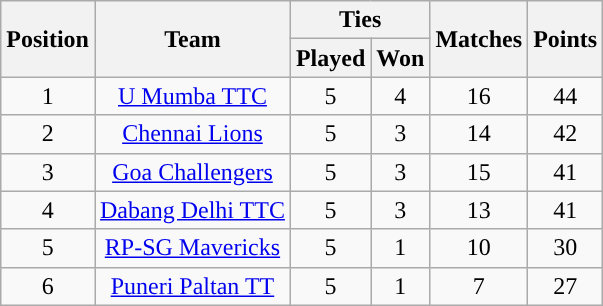<table class="wikitable sortable" style="text-align:center;">
<tr>
<th rowspan=2>Position</th>
<th rowspan=2>Team</th>
<th colspan=2>Ties</th>
<th rowspan=2>Matches</th>
<th rowspan=2>Points</th>
</tr>
<tr>
<th>Played</th>
<th>Won</th>
</tr>
<tr>
<td>1</td>
<td><a href='#'>U Mumba TTC</a></td>
<td>5</td>
<td>4</td>
<td>16</td>
<td>44</td>
</tr>
<tr>
<td>2</td>
<td><a href='#'>Chennai Lions</a></td>
<td>5</td>
<td>3</td>
<td>14</td>
<td>42</td>
</tr>
<tr>
<td>3</td>
<td><a href='#'>Goa Challengers</a></td>
<td>5</td>
<td>3</td>
<td>15</td>
<td>41</td>
</tr>
<tr>
<td>4</td>
<td><a href='#'>Dabang Delhi TTC</a></td>
<td>5</td>
<td>3</td>
<td>13</td>
<td>41</td>
</tr>
<tr>
<td>5</td>
<td><a href='#'>RP-SG Mavericks</a></td>
<td>5</td>
<td>1</td>
<td>10</td>
<td>30</td>
</tr>
<tr>
<td>6</td>
<td><a href='#'>Puneri Paltan TT</a></td>
<td>5</td>
<td>1</td>
<td>7</td>
<td>27</td>
</tr>
</table>
